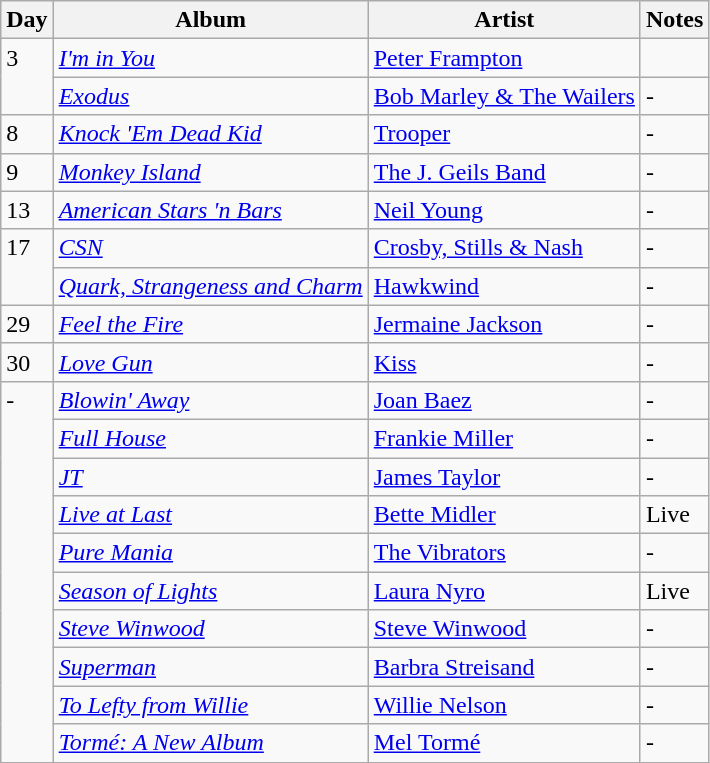<table class="wikitable">
<tr>
<th>Day</th>
<th>Album</th>
<th>Artist</th>
<th>Notes</th>
</tr>
<tr>
<td rowspan="2" style="vertical-align:top;">3</td>
<td><em><a href='#'>I'm in You</a></em></td>
<td><a href='#'>Peter Frampton</a></td>
<td></td>
</tr>
<tr>
<td><em><a href='#'>Exodus</a></em></td>
<td><a href='#'>Bob Marley & The Wailers</a></td>
<td>-</td>
</tr>
<tr>
<td style="vertical-align:top;">8</td>
<td><em><a href='#'>Knock 'Em Dead Kid</a></em></td>
<td><a href='#'>Trooper</a></td>
<td>-</td>
</tr>
<tr>
<td style="vertical-align:top;">9</td>
<td><em><a href='#'>Monkey Island</a></em></td>
<td><a href='#'>The J. Geils Band</a></td>
<td>-</td>
</tr>
<tr>
<td style="vertical-align:top;">13</td>
<td><em><a href='#'>American Stars 'n Bars</a></em></td>
<td><a href='#'>Neil Young</a></td>
<td>-</td>
</tr>
<tr>
<td rowspan="2" style="vertical-align:top;">17</td>
<td><em><a href='#'>CSN</a></em></td>
<td><a href='#'>Crosby, Stills & Nash</a></td>
<td>-</td>
</tr>
<tr>
<td><em><a href='#'>Quark, Strangeness and Charm</a></em></td>
<td><a href='#'>Hawkwind</a></td>
<td>-</td>
</tr>
<tr>
<td style="vertical-align:top;">29</td>
<td><em><a href='#'>Feel the Fire</a></em></td>
<td><a href='#'>Jermaine Jackson</a></td>
<td>-</td>
</tr>
<tr>
<td style="vertical-align:top;">30</td>
<td><em><a href='#'>Love Gun</a></em></td>
<td><a href='#'>Kiss</a></td>
<td>-</td>
</tr>
<tr>
<td rowspan="10" style="vertical-align:top;">-</td>
<td><em><a href='#'>Blowin' Away</a></em></td>
<td><a href='#'>Joan Baez</a></td>
<td>-</td>
</tr>
<tr>
<td><em><a href='#'>Full House</a></em></td>
<td><a href='#'>Frankie Miller</a></td>
<td>-</td>
</tr>
<tr>
<td><em><a href='#'>JT</a></em></td>
<td><a href='#'>James Taylor</a></td>
<td>-</td>
</tr>
<tr>
<td><em><a href='#'>Live at Last</a></em></td>
<td><a href='#'>Bette Midler</a></td>
<td>Live</td>
</tr>
<tr>
<td><em><a href='#'>Pure Mania</a></em></td>
<td><a href='#'>The Vibrators</a></td>
<td>-</td>
</tr>
<tr>
<td><em><a href='#'>Season of Lights</a></em></td>
<td><a href='#'>Laura Nyro</a></td>
<td>Live</td>
</tr>
<tr>
<td><em><a href='#'>Steve Winwood</a></em></td>
<td><a href='#'>Steve Winwood</a></td>
<td>-</td>
</tr>
<tr>
<td><em><a href='#'>Superman</a></em></td>
<td><a href='#'>Barbra Streisand</a></td>
<td>-</td>
</tr>
<tr>
<td><em><a href='#'>To Lefty from Willie</a></em></td>
<td><a href='#'>Willie Nelson</a></td>
<td>-</td>
</tr>
<tr>
<td><em><a href='#'>Tormé: A New Album</a></em></td>
<td><a href='#'>Mel Tormé</a></td>
<td>-</td>
</tr>
</table>
